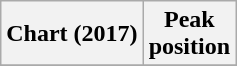<table class="wikitable plainrowheaders" style="text-align:center">
<tr>
<th>Chart (2017)</th>
<th>Peak<br>position</th>
</tr>
<tr>
</tr>
</table>
